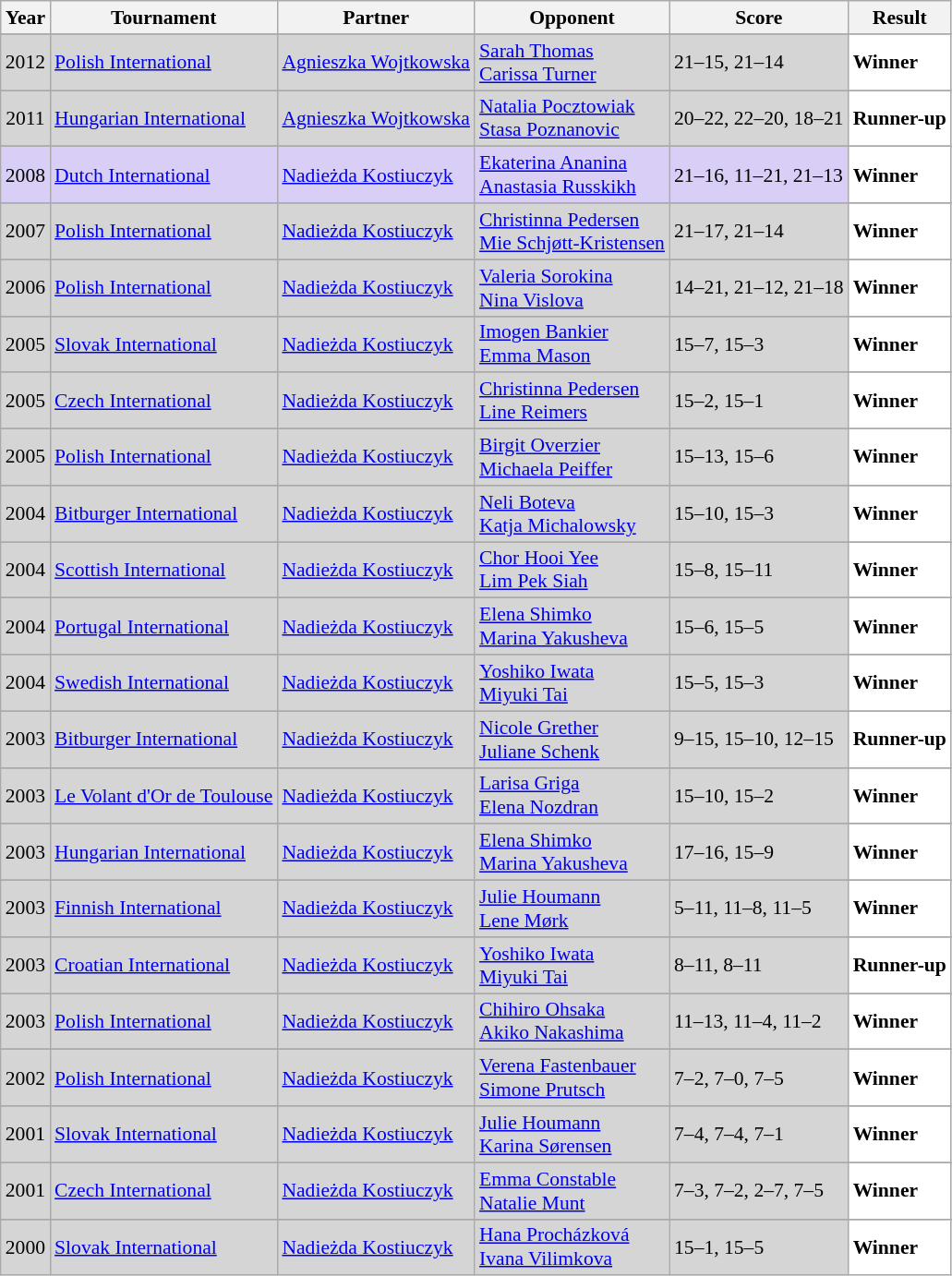<table class="sortable wikitable" style="font-size: 90%;">
<tr>
<th>Year</th>
<th>Tournament</th>
<th>Partner</th>
<th>Opponent</th>
<th>Score</th>
<th>Result</th>
</tr>
<tr>
</tr>
<tr style="background:#D5D5D5">
<td align="center">2012</td>
<td align="left"><a href='#'>Polish International</a></td>
<td align="left"> <a href='#'>Agnieszka Wojtkowska</a></td>
<td align="left"> <a href='#'>Sarah Thomas</a><br> <a href='#'>Carissa Turner</a></td>
<td align="left">21–15, 21–14</td>
<td style="text-align:left; background:white"> <strong>Winner</strong></td>
</tr>
<tr>
</tr>
<tr style="background:#D5D5D5">
<td align="center">2011</td>
<td align="left"><a href='#'>Hungarian International</a></td>
<td align="left"> <a href='#'>Agnieszka Wojtkowska</a></td>
<td align="left"> <a href='#'>Natalia Pocztowiak</a><br> <a href='#'>Stasa Poznanovic</a></td>
<td align="left">20–22, 22–20, 18–21</td>
<td style="text-align:left; background:white"> <strong>Runner-up</strong></td>
</tr>
<tr>
</tr>
<tr style="background:#D8CEF6">
<td align="center">2008</td>
<td align="left"><a href='#'>Dutch International</a></td>
<td align="left"> <a href='#'>Nadieżda Kostiuczyk</a></td>
<td align="left"> <a href='#'>Ekaterina Ananina</a><br> <a href='#'>Anastasia Russkikh</a></td>
<td align="left">21–16, 11–21, 21–13</td>
<td style="text-align:left; background:white"> <strong>Winner</strong></td>
</tr>
<tr>
</tr>
<tr style="background:#D5D5D5">
<td align="center">2007</td>
<td align="left"><a href='#'>Polish International</a></td>
<td align="left"> <a href='#'>Nadieżda Kostiuczyk</a></td>
<td align="left"> <a href='#'>Christinna Pedersen</a><br> <a href='#'>Mie Schjøtt-Kristensen</a></td>
<td align="left">21–17, 21–14</td>
<td style="text-align:left; background:white"> <strong>Winner</strong></td>
</tr>
<tr>
</tr>
<tr style="background:#D5D5D5">
<td align="center">2006</td>
<td align="left"><a href='#'>Polish International</a></td>
<td align="left"> <a href='#'>Nadieżda Kostiuczyk</a></td>
<td align="left"> <a href='#'>Valeria Sorokina</a><br> <a href='#'>Nina Vislova</a></td>
<td align="left">14–21, 21–12, 21–18</td>
<td style="text-align:left; background:white"> <strong>Winner</strong></td>
</tr>
<tr>
</tr>
<tr style="background:#D5D5D5">
<td align="center">2005</td>
<td align="left"><a href='#'>Slovak International</a></td>
<td align="left"> <a href='#'>Nadieżda Kostiuczyk</a></td>
<td align="left"> <a href='#'>Imogen Bankier</a><br> <a href='#'>Emma Mason</a></td>
<td align="left">15–7, 15–3</td>
<td style="text-align:left; background:white"> <strong>Winner</strong></td>
</tr>
<tr>
</tr>
<tr style="background:#D5D5D5">
<td align="center">2005</td>
<td align="left"><a href='#'>Czech International</a></td>
<td align="left"> <a href='#'>Nadieżda Kostiuczyk</a></td>
<td align="left"> <a href='#'>Christinna Pedersen</a><br> <a href='#'>Line Reimers</a></td>
<td align="left">15–2, 15–1</td>
<td style="text-align:left; background:white"> <strong>Winner</strong></td>
</tr>
<tr>
</tr>
<tr style="background:#D5D5D5">
<td align="center">2005</td>
<td align="left"><a href='#'>Polish International</a></td>
<td align="left"> <a href='#'>Nadieżda Kostiuczyk</a></td>
<td align="left"> <a href='#'>Birgit Overzier</a><br> <a href='#'>Michaela Peiffer</a></td>
<td align="left">15–13, 15–6</td>
<td style="text-align:left; background:white"> <strong>Winner</strong></td>
</tr>
<tr>
</tr>
<tr style="background:#D5D5D5">
<td align="center">2004</td>
<td align="left"><a href='#'>Bitburger International</a></td>
<td align="left"> <a href='#'>Nadieżda Kostiuczyk</a></td>
<td align="left"> <a href='#'>Neli Boteva</a><br> <a href='#'>Katja Michalowsky</a></td>
<td align="left">15–10, 15–3</td>
<td style="text-align:left; background:white"> <strong>Winner</strong></td>
</tr>
<tr>
</tr>
<tr style="background:#D5D5D5">
<td align="center">2004</td>
<td align="left"><a href='#'>Scottish International</a></td>
<td align="left"> <a href='#'>Nadieżda Kostiuczyk</a></td>
<td align="left"> <a href='#'>Chor Hooi Yee</a><br> <a href='#'>Lim Pek Siah</a></td>
<td align="left">15–8, 15–11</td>
<td style="text-align:left; background:white"> <strong>Winner</strong></td>
</tr>
<tr>
</tr>
<tr style="background:#D5D5D5">
<td align="center">2004</td>
<td align="left"><a href='#'>Portugal International</a></td>
<td align="left"> <a href='#'>Nadieżda Kostiuczyk</a></td>
<td align="left"> <a href='#'>Elena Shimko</a><br> <a href='#'>Marina Yakusheva</a></td>
<td align="left">15–6, 15–5</td>
<td style="text-align:left; background:white"> <strong>Winner</strong></td>
</tr>
<tr>
</tr>
<tr style="background:#D5D5D5">
<td align="center">2004</td>
<td align="left"><a href='#'>Swedish International</a></td>
<td align="left"> <a href='#'>Nadieżda Kostiuczyk</a></td>
<td align="left"> <a href='#'>Yoshiko Iwata</a><br> <a href='#'>Miyuki Tai</a></td>
<td align="left">15–5, 15–3</td>
<td style="text-align:left; background:white"> <strong>Winner</strong></td>
</tr>
<tr>
</tr>
<tr style="background:#D5D5D5">
<td align="center">2003</td>
<td align="left"><a href='#'>Bitburger International</a></td>
<td align="left"> <a href='#'>Nadieżda Kostiuczyk</a></td>
<td align="left"> <a href='#'>Nicole Grether</a><br> <a href='#'>Juliane Schenk</a></td>
<td align="left">9–15, 15–10, 12–15</td>
<td style="text-align:left; background:white"> <strong>Runner-up</strong></td>
</tr>
<tr>
</tr>
<tr style="background:#D5D5D5">
<td align="center">2003</td>
<td align="left"><a href='#'>Le Volant d'Or de Toulouse</a></td>
<td align="left"> <a href='#'>Nadieżda Kostiuczyk</a></td>
<td align="left"> <a href='#'>Larisa Griga</a><br> <a href='#'>Elena Nozdran</a></td>
<td align="left">15–10, 15–2</td>
<td style="text-align:left; background:white"> <strong>Winner</strong></td>
</tr>
<tr>
</tr>
<tr style="background:#D5D5D5">
<td align="center">2003</td>
<td align="left"><a href='#'>Hungarian International</a></td>
<td align="left"> <a href='#'>Nadieżda Kostiuczyk</a></td>
<td align="left"> <a href='#'>Elena Shimko</a><br> <a href='#'>Marina Yakusheva</a></td>
<td align="left">17–16, 15–9</td>
<td style="text-align:left; background:white"> <strong>Winner</strong></td>
</tr>
<tr>
</tr>
<tr style="background:#D5D5D5">
<td align="center">2003</td>
<td align="left"><a href='#'>Finnish International</a></td>
<td align="left"> <a href='#'>Nadieżda Kostiuczyk</a></td>
<td align="left"> <a href='#'>Julie Houmann</a><br> <a href='#'>Lene Mørk</a></td>
<td align="left">5–11, 11–8, 11–5</td>
<td style="text-align:left; background:white"> <strong>Winner</strong></td>
</tr>
<tr>
</tr>
<tr style="background:#D5D5D5">
<td align="center">2003</td>
<td align="left"><a href='#'>Croatian International</a></td>
<td align="left"> <a href='#'>Nadieżda Kostiuczyk</a></td>
<td align="left"> <a href='#'>Yoshiko Iwata</a><br> <a href='#'>Miyuki Tai</a></td>
<td align="left">8–11, 8–11</td>
<td style="text-align:left; background:white"> <strong>Runner-up</strong></td>
</tr>
<tr>
</tr>
<tr style="background:#D5D5D5">
<td align="center">2003</td>
<td align="left"><a href='#'>Polish International</a></td>
<td align="left"> <a href='#'>Nadieżda Kostiuczyk</a></td>
<td align="left"> <a href='#'>Chihiro Ohsaka</a><br> <a href='#'>Akiko Nakashima</a></td>
<td align="left">11–13, 11–4, 11–2</td>
<td style="text-align:left; background:white"> <strong>Winner</strong></td>
</tr>
<tr>
</tr>
<tr style="background:#D5D5D5">
<td align="center">2002</td>
<td align="left"><a href='#'>Polish International</a></td>
<td align="left"> <a href='#'>Nadieżda Kostiuczyk</a></td>
<td align="left"> <a href='#'>Verena Fastenbauer</a><br> <a href='#'>Simone Prutsch</a></td>
<td align="left">7–2, 7–0, 7–5</td>
<td style="text-align:left; background:white"> <strong>Winner</strong></td>
</tr>
<tr>
</tr>
<tr style="background:#D5D5D5">
<td align="center">2001</td>
<td align="left"><a href='#'>Slovak International</a></td>
<td align="left"> <a href='#'>Nadieżda Kostiuczyk</a></td>
<td align="left"> <a href='#'>Julie Houmann</a><br> <a href='#'>Karina Sørensen</a></td>
<td align="left">7–4, 7–4, 7–1</td>
<td style="text-align:left; background:white"> <strong>Winner</strong></td>
</tr>
<tr>
</tr>
<tr style="background:#D5D5D5">
<td align="center">2001</td>
<td align="left"><a href='#'>Czech International</a></td>
<td align="left"> <a href='#'>Nadieżda Kostiuczyk</a></td>
<td align="left"> <a href='#'>Emma Constable</a><br> <a href='#'>Natalie Munt</a></td>
<td align="left">7–3, 7–2, 2–7, 7–5</td>
<td style="text-align:left; background:white"> <strong>Winner</strong></td>
</tr>
<tr>
</tr>
<tr style="background:#D5D5D5">
<td align="center">2000</td>
<td align="left"><a href='#'>Slovak International</a></td>
<td align="left"> <a href='#'>Nadieżda Kostiuczyk</a></td>
<td align="left"> <a href='#'>Hana Procházková</a><br> <a href='#'>Ivana Vilimkova</a></td>
<td align="left">15–1, 15–5</td>
<td style="text-align:left; background:white"> <strong>Winner</strong></td>
</tr>
</table>
